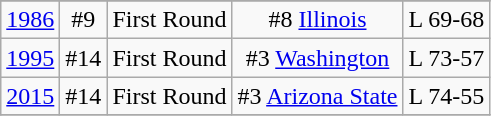<table class="wikitable" style="text-align:center">
<tr>
</tr>
<tr>
<td rowspan=1><a href='#'>1986</a></td>
<td>#9</td>
<td>First Round</td>
<td>#8 <a href='#'>Illinois</a></td>
<td>L 69-68</td>
</tr>
<tr style="text-align:center;">
<td rowspan=1><a href='#'>1995</a></td>
<td>#14</td>
<td>First Round</td>
<td>#3 <a href='#'>Washington</a></td>
<td>L 73-57</td>
</tr>
<tr style="text-align:center;">
<td rowspan=1><a href='#'>2015</a></td>
<td>#14</td>
<td>First Round</td>
<td>#3 <a href='#'>Arizona State</a></td>
<td>L 74-55</td>
</tr>
<tr style="text-align:center;">
</tr>
</table>
